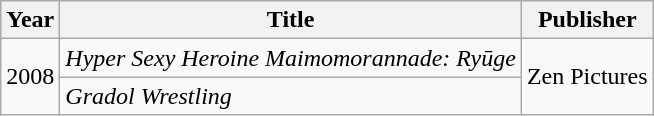<table class="wikitable">
<tr>
<th>Year</th>
<th>Title</th>
<th>Publisher</th>
</tr>
<tr>
<td rowspan="2">2008</td>
<td><em>Hyper Sexy Heroine Maimomorannade: Ryūge</em></td>
<td rowspan="2">Zen Pictures</td>
</tr>
<tr>
<td><em>Gradol Wrestling</em></td>
</tr>
</table>
